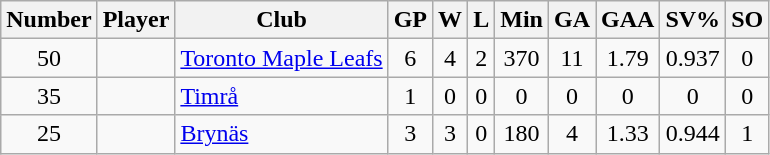<table class="wikitable sortable" style="text-align:center; padding:4px; border-spacing=0;">
<tr>
<th>Number</th>
<th>Player</th>
<th>Club</th>
<th>GP</th>
<th>W</th>
<th>L</th>
<th>Min</th>
<th>GA</th>
<th>GAA</th>
<th>SV%</th>
<th>SO</th>
</tr>
<tr>
<td>50</td>
<td align=left></td>
<td align=left><a href='#'>Toronto Maple Leafs</a></td>
<td>6</td>
<td>4</td>
<td>2</td>
<td>370</td>
<td>11</td>
<td>1.79</td>
<td>0.937</td>
<td>0</td>
</tr>
<tr>
<td>35</td>
<td align=left></td>
<td align=left><a href='#'>Timrå</a></td>
<td>1</td>
<td>0</td>
<td>0</td>
<td>0</td>
<td>0</td>
<td>0</td>
<td>0</td>
<td>0</td>
</tr>
<tr>
<td>25</td>
<td align=left></td>
<td align=left><a href='#'>Brynäs</a></td>
<td>3</td>
<td>3</td>
<td>0</td>
<td>180</td>
<td>4</td>
<td>1.33</td>
<td>0.944</td>
<td>1</td>
</tr>
</table>
